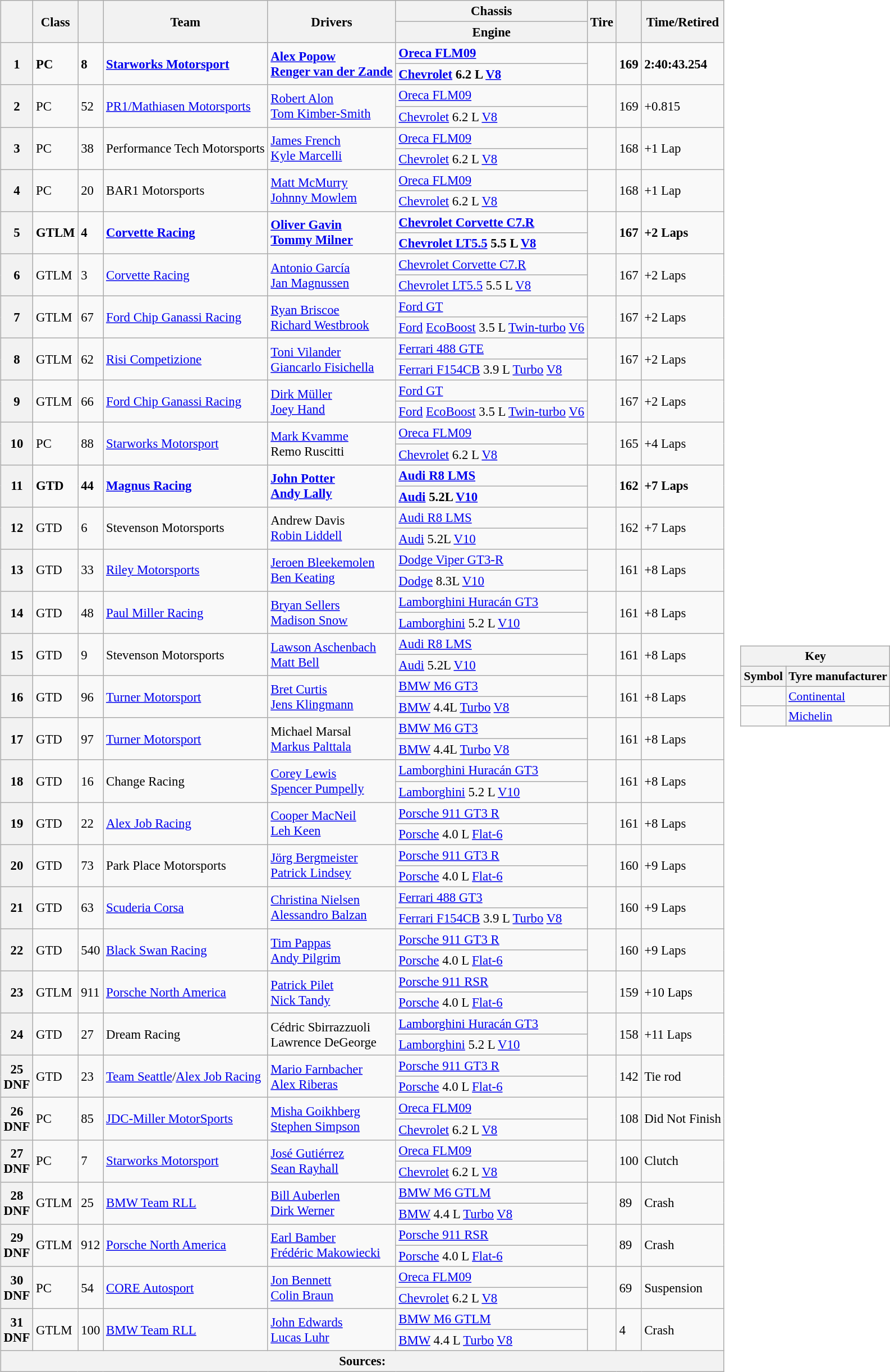<table>
<tr>
<td><br><table class="wikitable" style="font-size: 95%;">
<tr>
<th rowspan="2"></th>
<th rowspan="2">Class</th>
<th rowspan="2"></th>
<th rowspan="2">Team</th>
<th rowspan="2">Drivers</th>
<th>Chassis</th>
<th rowspan="2">Tire</th>
<th rowspan="2"></th>
<th rowspan="2">Time/Retired</th>
</tr>
<tr>
<th>Engine</th>
</tr>
<tr style="font-weight:bold">
<th rowspan="2">1</th>
<td rowspan="2">PC</td>
<td rowspan="2">8</td>
<td rowspan="2"> <a href='#'>Starworks Motorsport</a></td>
<td rowspan="2"> <a href='#'>Alex Popow</a><br> <a href='#'>Renger van der Zande</a></td>
<td><a href='#'>Oreca FLM09</a></td>
<td rowspan="2"></td>
<td rowspan="2">169</td>
<td rowspan="2">2:40:43.254</td>
</tr>
<tr style="font-weight:bold">
<td><a href='#'>Chevrolet</a> 6.2 L <a href='#'>V8</a></td>
</tr>
<tr>
<th rowspan="2">2</th>
<td rowspan="2">PC</td>
<td rowspan="2">52</td>
<td rowspan="2"> <a href='#'>PR1/Mathiasen Motorsports</a></td>
<td rowspan="2"> <a href='#'>Robert Alon</a><br> <a href='#'>Tom Kimber-Smith</a></td>
<td><a href='#'>Oreca FLM09</a></td>
<td rowspan="2"></td>
<td rowspan="2">169</td>
<td rowspan="2">+0.815</td>
</tr>
<tr>
<td><a href='#'>Chevrolet</a> 6.2 L <a href='#'>V8</a></td>
</tr>
<tr>
<th rowspan="2">3</th>
<td rowspan="2">PC</td>
<td rowspan="2">38</td>
<td rowspan="2"> Performance Tech Motorsports</td>
<td rowspan="2"> <a href='#'>James French</a><br> <a href='#'>Kyle Marcelli</a></td>
<td><a href='#'>Oreca FLM09</a></td>
<td rowspan="2"></td>
<td rowspan="2">168</td>
<td rowspan="2">+1 Lap</td>
</tr>
<tr>
<td><a href='#'>Chevrolet</a> 6.2 L <a href='#'>V8</a></td>
</tr>
<tr>
<th rowspan="2">4</th>
<td rowspan="2">PC</td>
<td rowspan="2">20</td>
<td rowspan="2"> BAR1 Motorsports</td>
<td rowspan="2"> <a href='#'>Matt McMurry</a><br> <a href='#'>Johnny Mowlem</a></td>
<td><a href='#'>Oreca FLM09</a></td>
<td rowspan="2"></td>
<td rowspan="2">168</td>
<td rowspan="2">+1 Lap</td>
</tr>
<tr>
<td><a href='#'>Chevrolet</a> 6.2 L <a href='#'>V8</a></td>
</tr>
<tr style="font-weight:bold">
<th rowspan="2">5</th>
<td rowspan="2">GTLM</td>
<td rowspan="2">4</td>
<td rowspan="2"> <a href='#'>Corvette Racing</a></td>
<td rowspan="2"> <a href='#'>Oliver Gavin</a><br> <a href='#'>Tommy Milner</a></td>
<td><a href='#'>Chevrolet Corvette C7.R</a></td>
<td rowspan="2"></td>
<td rowspan="2">167</td>
<td rowspan="2">+2 Laps</td>
</tr>
<tr style="font-weight:bold">
<td><a href='#'>Chevrolet LT5.5</a> 5.5 L <a href='#'>V8</a></td>
</tr>
<tr>
<th rowspan="2">6</th>
<td rowspan="2">GTLM</td>
<td rowspan="2">3</td>
<td rowspan="2"> <a href='#'>Corvette Racing</a></td>
<td rowspan="2"> <a href='#'>Antonio García</a><br> <a href='#'>Jan Magnussen</a></td>
<td><a href='#'>Chevrolet Corvette C7.R</a></td>
<td rowspan="2"></td>
<td rowspan="2">167</td>
<td rowspan="2">+2 Laps</td>
</tr>
<tr>
<td><a href='#'>Chevrolet LT5.5</a> 5.5 L <a href='#'>V8</a></td>
</tr>
<tr>
<th rowspan="2">7</th>
<td rowspan="2">GTLM</td>
<td rowspan="2">67</td>
<td rowspan="2"> <a href='#'>Ford Chip Ganassi Racing</a></td>
<td rowspan="2"> <a href='#'>Ryan Briscoe</a><br> <a href='#'>Richard Westbrook</a></td>
<td><a href='#'>Ford GT</a></td>
<td rowspan="2"></td>
<td rowspan="2">167</td>
<td rowspan="2">+2 Laps</td>
</tr>
<tr>
<td><a href='#'>Ford</a> <a href='#'>EcoBoost</a> 3.5 L <a href='#'>Twin-turbo</a> <a href='#'>V6</a></td>
</tr>
<tr>
<th rowspan="2">8</th>
<td rowspan="2">GTLM</td>
<td rowspan="2">62</td>
<td rowspan="2"> <a href='#'>Risi Competizione</a></td>
<td rowspan="2"> <a href='#'>Toni Vilander</a><br> <a href='#'>Giancarlo Fisichella</a></td>
<td><a href='#'>Ferrari 488 GTE</a></td>
<td rowspan="2"></td>
<td rowspan="2">167</td>
<td rowspan="2">+2 Laps</td>
</tr>
<tr>
<td><a href='#'>Ferrari F154CB</a> 3.9 L <a href='#'>Turbo</a> <a href='#'>V8</a></td>
</tr>
<tr>
<th rowspan="2">9</th>
<td rowspan="2">GTLM</td>
<td rowspan="2">66</td>
<td rowspan="2"> <a href='#'>Ford Chip Ganassi Racing</a></td>
<td rowspan="2"> <a href='#'>Dirk Müller</a><br> <a href='#'>Joey Hand</a></td>
<td><a href='#'>Ford GT</a></td>
<td rowspan="2"></td>
<td rowspan="2">167</td>
<td rowspan="2">+2 Laps</td>
</tr>
<tr>
<td><a href='#'>Ford</a> <a href='#'>EcoBoost</a> 3.5 L <a href='#'>Twin-turbo</a> <a href='#'>V6</a></td>
</tr>
<tr>
<th rowspan="2">10</th>
<td rowspan="2">PC</td>
<td rowspan="2">88</td>
<td rowspan="2"> <a href='#'>Starworks Motorsport</a></td>
<td rowspan="2"> <a href='#'>Mark Kvamme</a><br> Remo Ruscitti</td>
<td><a href='#'>Oreca FLM09</a></td>
<td rowspan="2"></td>
<td rowspan="2">165</td>
<td rowspan="2">+4 Laps</td>
</tr>
<tr>
<td><a href='#'>Chevrolet</a> 6.2 L <a href='#'>V8</a></td>
</tr>
<tr style="font-weight:bold">
<th rowspan="2">11</th>
<td rowspan="2">GTD</td>
<td rowspan="2">44</td>
<td rowspan="2"> <a href='#'>Magnus Racing</a></td>
<td rowspan="2"> <a href='#'>John Potter</a><br> <a href='#'>Andy Lally</a></td>
<td><a href='#'>Audi R8 LMS</a></td>
<td rowspan="2"></td>
<td rowspan="2">162</td>
<td rowspan="2">+7 Laps</td>
</tr>
<tr style="font-weight:bold">
<td><a href='#'>Audi</a> 5.2L <a href='#'>V10</a></td>
</tr>
<tr>
<th rowspan="2">12</th>
<td rowspan="2">GTD</td>
<td rowspan="2">6</td>
<td rowspan="2"> Stevenson Motorsports</td>
<td rowspan="2"> Andrew Davis<br> <a href='#'>Robin Liddell</a></td>
<td><a href='#'>Audi R8 LMS</a></td>
<td rowspan="2"></td>
<td rowspan="2">162</td>
<td rowspan="2">+7 Laps</td>
</tr>
<tr>
<td><a href='#'>Audi</a> 5.2L <a href='#'>V10</a></td>
</tr>
<tr>
<th rowspan="2">13</th>
<td rowspan="2">GTD</td>
<td rowspan="2">33</td>
<td rowspan="2"> <a href='#'>Riley Motorsports</a></td>
<td rowspan="2"> <a href='#'>Jeroen Bleekemolen</a><br> <a href='#'>Ben Keating</a></td>
<td><a href='#'>Dodge Viper GT3-R</a></td>
<td rowspan="2"></td>
<td rowspan="2">161</td>
<td rowspan="2">+8 Laps</td>
</tr>
<tr>
<td><a href='#'>Dodge</a> 8.3L <a href='#'>V10</a></td>
</tr>
<tr>
<th rowspan="2">14</th>
<td rowspan="2">GTD</td>
<td rowspan="2">48</td>
<td rowspan="2"> <a href='#'>Paul Miller Racing</a></td>
<td rowspan="2"> <a href='#'>Bryan Sellers</a><br> <a href='#'>Madison Snow</a></td>
<td><a href='#'>Lamborghini Huracán GT3</a></td>
<td rowspan="2"></td>
<td rowspan="2">161</td>
<td rowspan="2">+8 Laps</td>
</tr>
<tr>
<td><a href='#'>Lamborghini</a> 5.2 L <a href='#'>V10</a></td>
</tr>
<tr>
<th rowspan="2">15</th>
<td rowspan="2">GTD</td>
<td rowspan="2">9</td>
<td rowspan="2"> Stevenson Motorsports</td>
<td rowspan="2"> <a href='#'>Lawson Aschenbach</a><br> <a href='#'>Matt Bell</a></td>
<td><a href='#'>Audi R8 LMS</a></td>
<td rowspan="2"></td>
<td rowspan="2">161</td>
<td rowspan="2">+8 Laps</td>
</tr>
<tr>
<td><a href='#'>Audi</a> 5.2L <a href='#'>V10</a></td>
</tr>
<tr>
<th rowspan="2">16</th>
<td rowspan="2">GTD</td>
<td rowspan="2">96</td>
<td rowspan="2"> <a href='#'>Turner Motorsport</a></td>
<td rowspan="2"> <a href='#'>Bret Curtis</a><br> <a href='#'>Jens Klingmann</a></td>
<td><a href='#'>BMW M6 GT3</a></td>
<td rowspan="2"></td>
<td rowspan="2">161</td>
<td rowspan="2">+8 Laps</td>
</tr>
<tr>
<td><a href='#'>BMW</a> 4.4L <a href='#'>Turbo</a> <a href='#'>V8</a></td>
</tr>
<tr>
<th rowspan="2">17</th>
<td rowspan="2">GTD</td>
<td rowspan="2">97</td>
<td rowspan="2"> <a href='#'>Turner Motorsport</a></td>
<td rowspan="2"> Michael Marsal<br> <a href='#'>Markus Palttala</a></td>
<td><a href='#'>BMW M6 GT3</a></td>
<td rowspan="2"></td>
<td rowspan="2">161</td>
<td rowspan="2">+8 Laps</td>
</tr>
<tr>
<td><a href='#'>BMW</a> 4.4L <a href='#'>Turbo</a> <a href='#'>V8</a></td>
</tr>
<tr>
<th rowspan="2">18</th>
<td rowspan="2">GTD</td>
<td rowspan="2">16</td>
<td rowspan="2"> Change Racing</td>
<td rowspan="2"> <a href='#'>Corey Lewis</a><br> <a href='#'>Spencer Pumpelly</a></td>
<td><a href='#'>Lamborghini Huracán GT3</a></td>
<td rowspan="2"></td>
<td rowspan="2">161</td>
<td rowspan="2">+8 Laps</td>
</tr>
<tr>
<td><a href='#'>Lamborghini</a> 5.2 L <a href='#'>V10</a></td>
</tr>
<tr>
<th rowspan="2">19</th>
<td rowspan="2">GTD</td>
<td rowspan="2">22</td>
<td rowspan="2"> <a href='#'>Alex Job Racing</a></td>
<td rowspan="2"> <a href='#'>Cooper MacNeil</a><br> <a href='#'>Leh Keen</a></td>
<td><a href='#'>Porsche 911 GT3 R</a></td>
<td rowspan="2"></td>
<td rowspan="2">161</td>
<td rowspan="2">+8 Laps</td>
</tr>
<tr>
<td><a href='#'>Porsche</a> 4.0 L <a href='#'>Flat-6</a></td>
</tr>
<tr>
<th rowspan="2">20</th>
<td rowspan="2">GTD</td>
<td rowspan="2">73</td>
<td rowspan="2"> Park Place Motorsports</td>
<td rowspan="2"> <a href='#'>Jörg Bergmeister</a><br> <a href='#'>Patrick Lindsey</a></td>
<td><a href='#'>Porsche 911 GT3 R</a></td>
<td rowspan="2"></td>
<td rowspan="2">160</td>
<td rowspan="2">+9 Laps</td>
</tr>
<tr>
<td><a href='#'>Porsche</a> 4.0 L <a href='#'>Flat-6</a></td>
</tr>
<tr>
<th rowspan="2">21</th>
<td rowspan="2">GTD</td>
<td rowspan="2">63</td>
<td rowspan="2"> <a href='#'>Scuderia Corsa</a></td>
<td rowspan="2"> <a href='#'>Christina Nielsen</a><br> <a href='#'>Alessandro Balzan</a></td>
<td><a href='#'>Ferrari 488 GT3</a></td>
<td rowspan="2"></td>
<td rowspan="2">160</td>
<td rowspan="2">+9 Laps</td>
</tr>
<tr>
<td><a href='#'>Ferrari F154CB</a> 3.9 L <a href='#'>Turbo</a> <a href='#'>V8</a></td>
</tr>
<tr>
<th rowspan="2">22</th>
<td rowspan="2">GTD</td>
<td rowspan="2">540</td>
<td rowspan="2"> <a href='#'>Black Swan Racing</a></td>
<td rowspan="2"> <a href='#'>Tim Pappas</a><br> <a href='#'>Andy Pilgrim</a></td>
<td><a href='#'>Porsche 911 GT3 R</a></td>
<td rowspan="2"></td>
<td rowspan="2">160</td>
<td rowspan="2">+9 Laps</td>
</tr>
<tr>
<td><a href='#'>Porsche</a> 4.0 L <a href='#'>Flat-6</a></td>
</tr>
<tr>
<th rowspan="2">23</th>
<td rowspan="2">GTLM</td>
<td rowspan="2">911</td>
<td rowspan="2"> <a href='#'>Porsche North America</a></td>
<td rowspan="2"> <a href='#'>Patrick Pilet</a><br> <a href='#'>Nick Tandy</a></td>
<td><a href='#'>Porsche 911 RSR</a></td>
<td rowspan="2"></td>
<td rowspan="2">159</td>
<td rowspan="2">+10 Laps</td>
</tr>
<tr>
<td><a href='#'>Porsche</a> 4.0 L <a href='#'>Flat-6</a></td>
</tr>
<tr>
<th rowspan="2">24</th>
<td rowspan="2">GTD</td>
<td rowspan="2">27</td>
<td rowspan="2"> Dream Racing</td>
<td rowspan="2"> Cédric Sbirrazzuoli<br> Lawrence DeGeorge</td>
<td><a href='#'>Lamborghini Huracán GT3</a></td>
<td rowspan="2"></td>
<td rowspan="2">158</td>
<td rowspan="2">+11 Laps</td>
</tr>
<tr>
<td><a href='#'>Lamborghini</a> 5.2 L <a href='#'>V10</a></td>
</tr>
<tr>
<th rowspan="2">25<br>DNF</th>
<td rowspan="2">GTD</td>
<td rowspan="2">23</td>
<td rowspan="2"> <a href='#'>Team Seattle</a>/<a href='#'>Alex Job Racing</a></td>
<td rowspan="2"> <a href='#'>Mario Farnbacher</a><br> <a href='#'>Alex Riberas</a></td>
<td><a href='#'>Porsche 911 GT3 R</a></td>
<td rowspan="2"></td>
<td rowspan="2">142</td>
<td rowspan="2">Tie rod</td>
</tr>
<tr>
<td><a href='#'>Porsche</a> 4.0 L <a href='#'>Flat-6</a></td>
</tr>
<tr>
<th rowspan="2">26<br>DNF</th>
<td rowspan="2">PC</td>
<td rowspan="2">85</td>
<td rowspan="2"> <a href='#'>JDC-Miller MotorSports</a></td>
<td rowspan="2"> <a href='#'>Misha Goikhberg</a><br> <a href='#'>Stephen Simpson</a></td>
<td><a href='#'>Oreca FLM09</a></td>
<td rowspan="2"></td>
<td rowspan="2">108</td>
<td rowspan="2">Did Not Finish</td>
</tr>
<tr>
<td><a href='#'>Chevrolet</a> 6.2 L <a href='#'>V8</a></td>
</tr>
<tr>
<th rowspan="2">27<br>DNF</th>
<td rowspan="2">PC</td>
<td rowspan="2">7</td>
<td rowspan="2"> <a href='#'>Starworks Motorsport</a></td>
<td rowspan="2"> <a href='#'>José Gutiérrez</a><br> <a href='#'>Sean Rayhall</a></td>
<td><a href='#'>Oreca FLM09</a></td>
<td rowspan="2"></td>
<td rowspan="2">100</td>
<td rowspan="2">Clutch</td>
</tr>
<tr>
<td><a href='#'>Chevrolet</a> 6.2 L <a href='#'>V8</a></td>
</tr>
<tr>
<th rowspan="2">28<br>DNF</th>
<td rowspan="2">GTLM</td>
<td rowspan="2">25</td>
<td rowspan="2"> <a href='#'>BMW Team RLL</a></td>
<td rowspan="2"> <a href='#'>Bill Auberlen</a><br> <a href='#'>Dirk Werner</a></td>
<td><a href='#'>BMW M6 GTLM</a></td>
<td rowspan="2"></td>
<td rowspan="2">89</td>
<td rowspan="2">Crash</td>
</tr>
<tr>
<td><a href='#'>BMW</a> 4.4 L <a href='#'>Turbo</a> <a href='#'>V8</a></td>
</tr>
<tr>
<th rowspan="2">29<br>DNF</th>
<td rowspan="2">GTLM</td>
<td rowspan="2">912</td>
<td rowspan="2"> <a href='#'>Porsche North America</a></td>
<td rowspan="2"> <a href='#'>Earl Bamber</a><br> <a href='#'>Frédéric Makowiecki</a></td>
<td><a href='#'>Porsche 911 RSR</a></td>
<td rowspan="2"></td>
<td rowspan="2">89</td>
<td rowspan="2">Crash</td>
</tr>
<tr>
<td><a href='#'>Porsche</a> 4.0 L <a href='#'>Flat-6</a></td>
</tr>
<tr>
<th rowspan="2">30<br>DNF</th>
<td rowspan="2">PC</td>
<td rowspan="2">54</td>
<td rowspan="2"> <a href='#'>CORE Autosport</a></td>
<td rowspan="2"> <a href='#'>Jon Bennett</a><br> <a href='#'>Colin Braun</a></td>
<td><a href='#'>Oreca FLM09</a></td>
<td rowspan="2"></td>
<td rowspan="2">69</td>
<td rowspan="2">Suspension</td>
</tr>
<tr>
<td><a href='#'>Chevrolet</a> 6.2 L <a href='#'>V8</a></td>
</tr>
<tr>
<th rowspan="2">31<br>DNF</th>
<td rowspan="2">GTLM</td>
<td rowspan="2">100</td>
<td rowspan="2"> <a href='#'>BMW Team RLL</a></td>
<td rowspan="2"> <a href='#'>John Edwards</a><br> <a href='#'>Lucas Luhr</a></td>
<td><a href='#'>BMW M6 GTLM</a></td>
<td rowspan="2"></td>
<td rowspan="2">4</td>
<td rowspan="2">Crash</td>
</tr>
<tr>
<td><a href='#'>BMW</a> 4.4 L <a href='#'>Turbo</a> <a href='#'>V8</a></td>
</tr>
<tr>
<th colspan="9">Sources:</th>
</tr>
</table>
</td>
<td><br><table class="wikitable" style="margin-right:0; font-size:90%">
<tr>
<th colspan="2" scope="col">Key</th>
</tr>
<tr>
<th scope="col">Symbol</th>
<th scope="col">Tyre manufacturer</th>
</tr>
<tr>
<td></td>
<td><a href='#'>Continental</a></td>
</tr>
<tr>
<td></td>
<td><a href='#'>Michelin</a></td>
</tr>
</table>
</td>
</tr>
</table>
